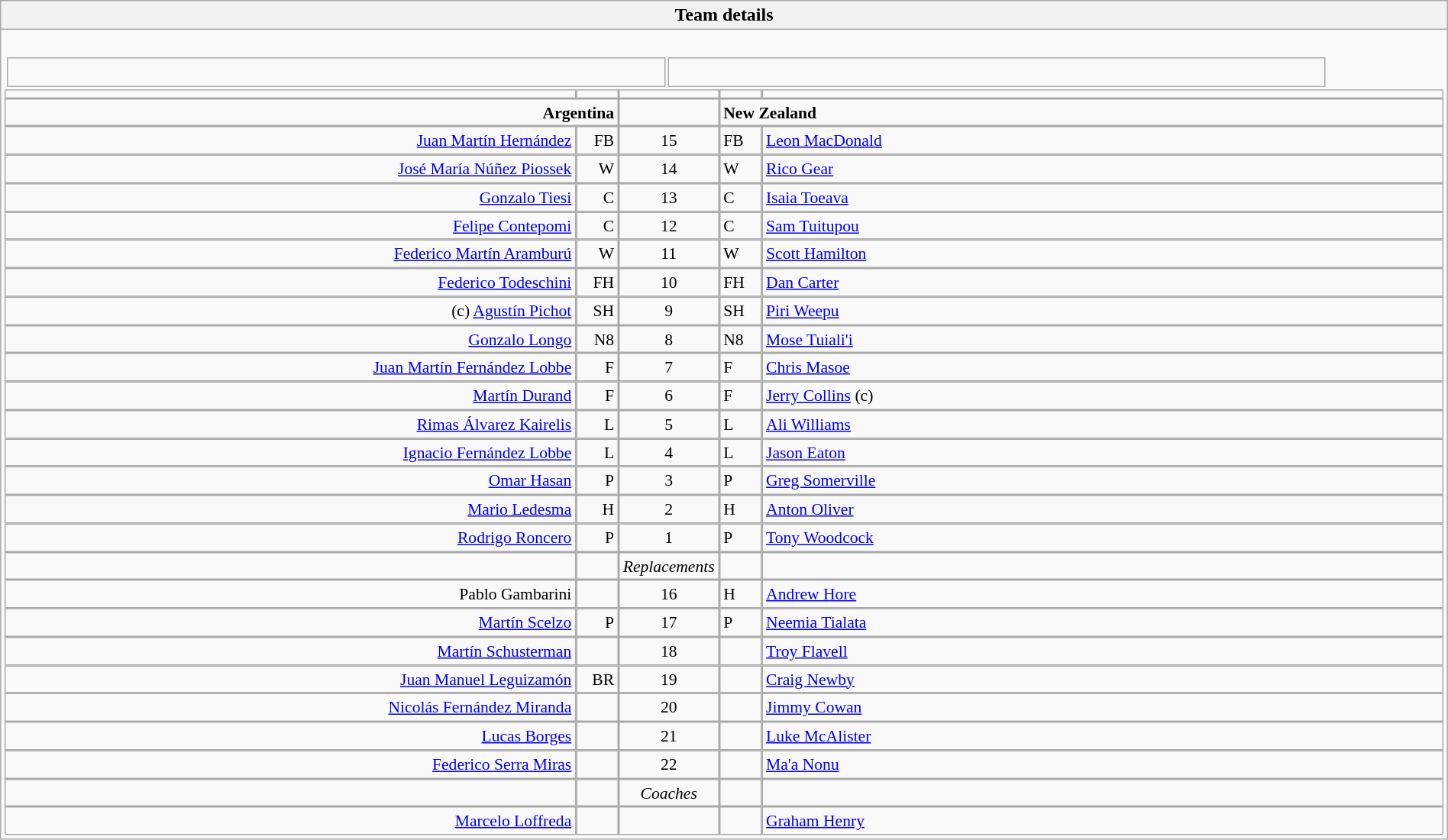<table style="width:100%" class="wikitable collapsible collapsed">
<tr>
<th>Team details</th>
</tr>
<tr>
<td><br><table width=92% |>
<tr>
<td></td>
<td><br></td>
</tr>
</table>
<table width="100%" style="font-size: 90%; " cellspacing="0" cellpadding="0" align=center>
<tr>
<td width=41%; text-align=right></td>
<td width=3%; text-align:right></td>
<td width=4%; text-align:center></td>
<td width=3%; text-align:left></td>
<td width=49%; text-align:left></td>
</tr>
<tr>
<td colspan=2; align=right><strong>Argentina</strong></td>
<td></td>
<td colspan=2;><strong>New Zealand</strong></td>
</tr>
<tr>
<td align=right><a href='#'>Juan Martín Hernández</a></td>
<td align=right>FB</td>
<td align=center>15</td>
<td>FB</td>
<td><a href='#'>Leon MacDonald</a> </td>
</tr>
<tr>
<td align=right> <a href='#'>José María Núñez Piossek</a></td>
<td align=right>W</td>
<td align=center>14</td>
<td>W</td>
<td><a href='#'>Rico Gear</a></td>
</tr>
<tr>
<td align=right><a href='#'>Gonzalo Tiesi</a></td>
<td align=right>C</td>
<td align=center>13</td>
<td>C</td>
<td><a href='#'>Isaia Toeava</a></td>
</tr>
<tr>
<td align=right><a href='#'>Felipe Contepomi</a></td>
<td align=right>C</td>
<td align=center>12</td>
<td>C</td>
<td><a href='#'>Sam Tuitupou</a></td>
</tr>
<tr>
<td align=right><a href='#'>Federico Martín Aramburú</a></td>
<td align=right>W</td>
<td align=center>11</td>
<td>W</td>
<td><a href='#'>Scott Hamilton</a></td>
</tr>
<tr>
<td align=right><a href='#'>Federico Todeschini</a></td>
<td align=right>FH</td>
<td align=center>10</td>
<td>FH</td>
<td><a href='#'>Dan Carter</a></td>
</tr>
<tr>
<td align=right>(c) <a href='#'>Agustín Pichot</a></td>
<td align=right>SH</td>
<td align=center>9</td>
<td>SH</td>
<td><a href='#'>Piri Weepu</a></td>
</tr>
<tr>
<td align=right><a href='#'>Gonzalo Longo</a></td>
<td align=right>N8</td>
<td align=center>8</td>
<td>N8</td>
<td><a href='#'>Mose Tuiali'i</a></td>
</tr>
<tr>
<td align=right><a href='#'>Juan Martín Fernández Lobbe</a></td>
<td align=right>F</td>
<td align=center>7</td>
<td>F</td>
<td><a href='#'>Chris Masoe</a></td>
</tr>
<tr>
<td align=right><a href='#'>Martín Durand</a></td>
<td align=right>F</td>
<td align=center>6</td>
<td>F</td>
<td><a href='#'>Jerry Collins</a> (c)</td>
</tr>
<tr>
<td align=right><a href='#'>Rimas Álvarez Kairelis</a></td>
<td align=right>L</td>
<td align=center>5</td>
<td>L</td>
<td><a href='#'>Ali Williams</a></td>
</tr>
<tr>
<td align=right><a href='#'>Ignacio Fernández Lobbe</a></td>
<td align=right>L</td>
<td align=center>4</td>
<td>L</td>
<td><a href='#'>Jason Eaton</a></td>
</tr>
<tr>
<td align=right><a href='#'>Omar Hasan</a></td>
<td align=right>P</td>
<td align=center>3</td>
<td>P</td>
<td><a href='#'>Greg Somerville</a></td>
</tr>
<tr>
<td align=right><a href='#'>Mario Ledesma</a></td>
<td align=right>H</td>
<td align=center>2</td>
<td>H</td>
<td><a href='#'>Anton Oliver</a></td>
</tr>
<tr>
<td align=right><a href='#'>Rodrigo Roncero</a></td>
<td align=right>P</td>
<td align=center>1</td>
<td>P</td>
<td><a href='#'>Tony Woodcock</a></td>
</tr>
<tr>
<td></td>
<td></td>
<td align=center><em>Replacements</em></td>
<td></td>
<td></td>
</tr>
<tr>
<td align=right>Pablo Gambarini</td>
<td align=right></td>
<td align=center>16</td>
<td>H</td>
<td><a href='#'>Andrew Hore</a> </td>
</tr>
<tr>
<td align=right> <a href='#'>Martín Scelzo</a></td>
<td align=right>P</td>
<td align=center>17</td>
<td>P</td>
<td><a href='#'>Neemia Tialata</a> </td>
</tr>
<tr>
<td align=right><a href='#'>Martín Schusterman</a></td>
<td align=right></td>
<td align=center>18</td>
<td></td>
<td><a href='#'>Troy Flavell</a></td>
</tr>
<tr>
<td align=right> <a href='#'>Juan Manuel Leguizamón</a></td>
<td align=right>BR</td>
<td align=center>19</td>
<td></td>
<td><a href='#'>Craig Newby</a></td>
</tr>
<tr>
<td align=right><a href='#'>Nicolás Fernández Miranda</a></td>
<td align=right></td>
<td align=center>20</td>
<td></td>
<td><a href='#'>Jimmy Cowan</a></td>
</tr>
<tr>
<td align=right><a href='#'>Lucas Borges</a></td>
<td align=right></td>
<td align=center>21</td>
<td></td>
<td><a href='#'>Luke McAlister</a></td>
</tr>
<tr>
<td align=right><a href='#'>Federico Serra Miras</a></td>
<td align=right></td>
<td align=center>22</td>
<td></td>
<td><a href='#'>Ma'a Nonu</a></td>
</tr>
<tr>
<td></td>
<td></td>
<td align=center><em>Coaches</em></td>
<td></td>
<td></td>
</tr>
<tr>
<td align=right> <a href='#'>Marcelo Loffreda</a></td>
<td></td>
<td></td>
<td></td>
<td><a href='#'>Graham Henry</a> </td>
</tr>
</table>
</td>
</tr>
</table>
